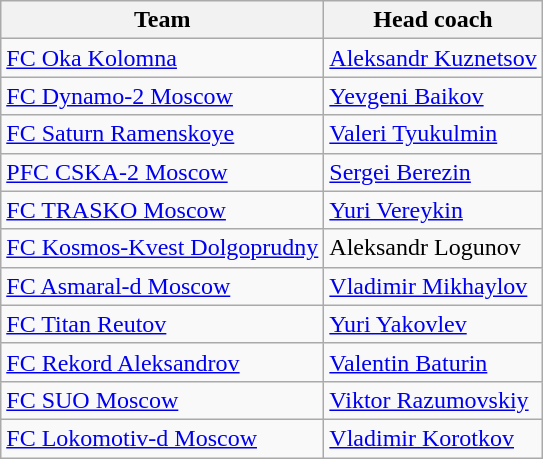<table class="wikitable" style="float:left; margin-right:1em">
<tr>
<th>Team</th>
<th>Head coach</th>
</tr>
<tr>
<td><a href='#'>FC Oka Kolomna</a></td>
<td><a href='#'>Aleksandr Kuznetsov</a></td>
</tr>
<tr>
<td><a href='#'>FC Dynamo-2 Moscow</a></td>
<td><a href='#'>Yevgeni Baikov</a></td>
</tr>
<tr>
<td><a href='#'>FC Saturn Ramenskoye</a></td>
<td><a href='#'>Valeri Tyukulmin</a></td>
</tr>
<tr>
<td><a href='#'>PFC CSKA-2 Moscow</a></td>
<td><a href='#'>Sergei Berezin</a></td>
</tr>
<tr>
<td><a href='#'>FC TRASKO Moscow</a></td>
<td><a href='#'>Yuri Vereykin</a></td>
</tr>
<tr>
<td><a href='#'>FC Kosmos-Kvest Dolgoprudny</a></td>
<td>Aleksandr Logunov</td>
</tr>
<tr>
<td><a href='#'>FC Asmaral-d Moscow</a></td>
<td><a href='#'>Vladimir Mikhaylov</a></td>
</tr>
<tr>
<td><a href='#'>FC Titan Reutov</a></td>
<td><a href='#'>Yuri Yakovlev</a></td>
</tr>
<tr>
<td><a href='#'>FC Rekord Aleksandrov</a></td>
<td><a href='#'>Valentin Baturin</a></td>
</tr>
<tr>
<td><a href='#'>FC SUO Moscow</a></td>
<td><a href='#'>Viktor Razumovskiy</a></td>
</tr>
<tr>
<td><a href='#'>FC Lokomotiv-d Moscow</a></td>
<td><a href='#'>Vladimir Korotkov</a></td>
</tr>
</table>
